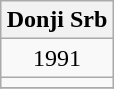<table class="wikitable" style="margin: 0.5em auto; text-align: center;">
<tr>
<th colspan="1">Donji Srb</th>
</tr>
<tr>
<td>1991</td>
</tr>
<tr>
<td></td>
</tr>
<tr>
</tr>
</table>
